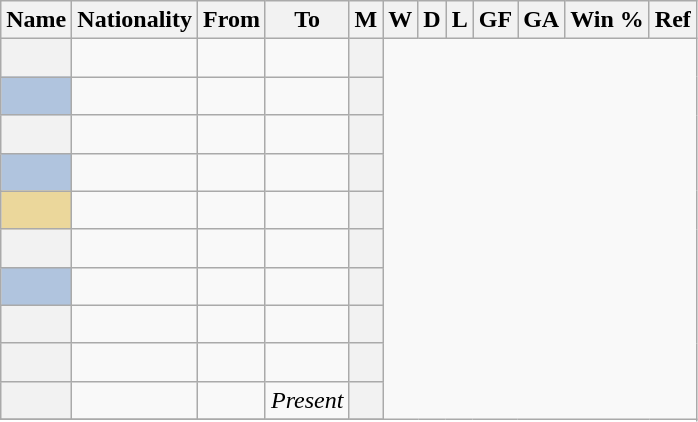<table class="wikitable sortable" style="text-align:center">
<tr>
<th scope="col">Name</th>
<th scope="col">Nationality</th>
<th scope="col">From</th>
<th scope="col">To</th>
<th scope="col">M</th>
<th scope="col">W</th>
<th scope="col">D</th>
<th scope="col">L</th>
<th scope="col">GF</th>
<th scope="col">GA</th>
<th scope="col">Win %</th>
<th scope="col" class="unsortable">Ref</th>
</tr>
<tr>
<th scope=row style=text-align:left></th>
<td align=left></td>
<td align=left></td>
<td align=left><br></td>
<th></th>
</tr>
<tr>
<th scope=row style="background:#B0C4DE;text-align:left"> </th>
<td align=left></td>
<td align=left></td>
<td align=left><br></td>
<th></th>
</tr>
<tr>
<th scope=row style=text-align:left></th>
<td align=left></td>
<td align=left></td>
<td align=left><br></td>
<th></th>
</tr>
<tr>
<th scope=row style="background:#B0C4DE;text-align:left"> </th>
<td align=left></td>
<td align=left></td>
<td align=left><br></td>
<th></th>
</tr>
<tr>
<th scope=row style="background:#EBD79B;text-align:left"> </th>
<td align=left></td>
<td align=left></td>
<td align=left><br></td>
<th></th>
</tr>
<tr>
<th scope=row style=text-align:left></th>
<td align=left></td>
<td align=left></td>
<td align=left><br></td>
<th></th>
</tr>
<tr>
<th scope=row style="background:#B0C4DE;text-align:left"> </th>
<td align=left></td>
<td align=left></td>
<td align=left><br></td>
<th></th>
</tr>
<tr>
<th scope=row style=text-align:left></th>
<td align=left></td>
<td align=left></td>
<td align=left><br></td>
<th></th>
</tr>
<tr>
<th scope=row style=text-align:left></th>
<td align=left></td>
<td align=left></td>
<td align=left><br></td>
<th></th>
</tr>
<tr>
<th scope=row style=text-align:left></th>
<td align=left></td>
<td align=left></td>
<td align=left><em>Present</em><br></td>
<th></th>
</tr>
<tr>
</tr>
</table>
